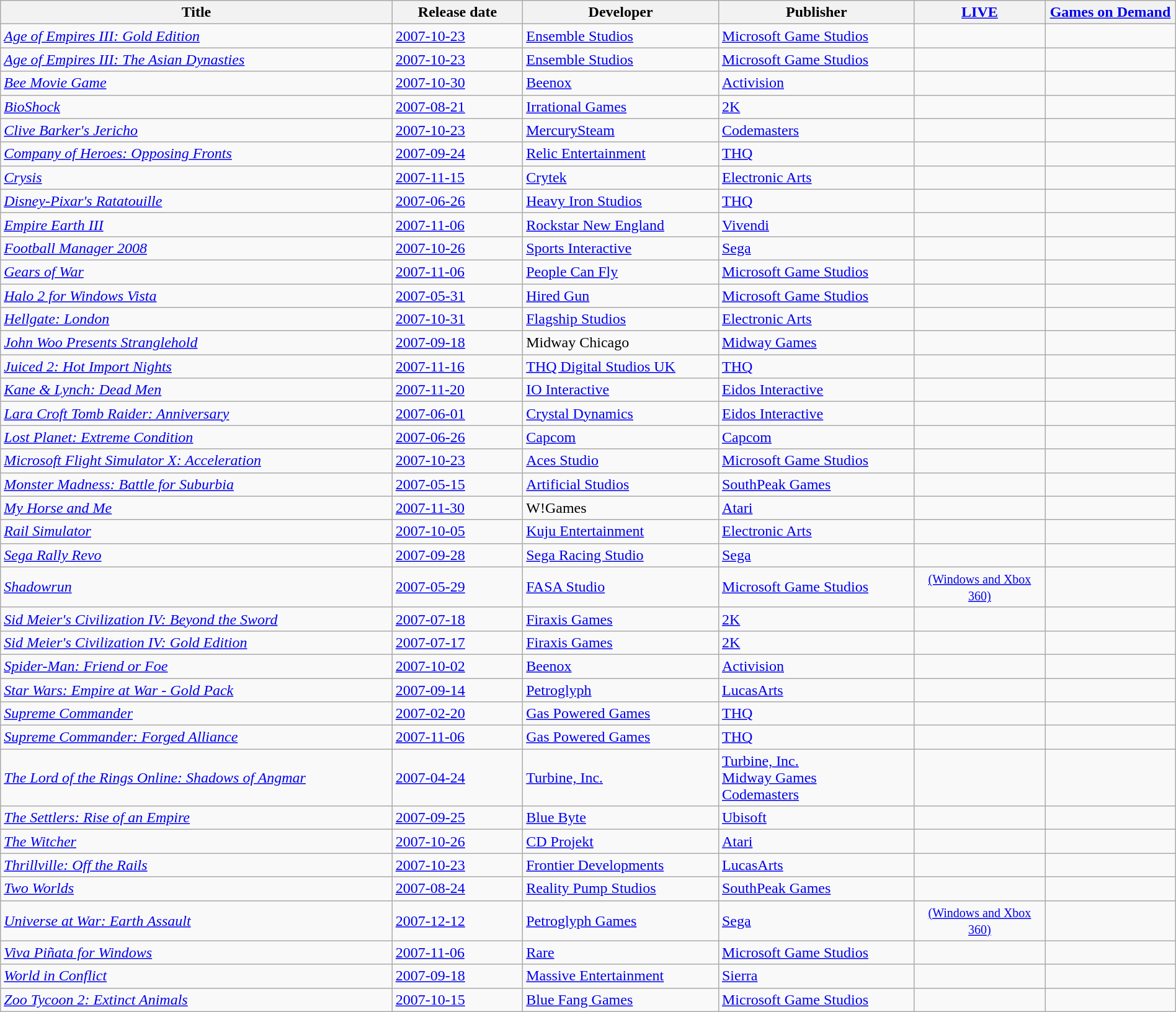<table class="wikitable sortable" style="width:100%;">
<tr>
<th width=30%>Title</th>
<th width=10%>Release date</th>
<th width=15%>Developer</th>
<th width=15%>Publisher</th>
<th width=10%><a href='#'>LIVE</a></th>
<th width=10%><a href='#'>Games on Demand</a></th>
</tr>
<tr>
<td><em><a href='#'>Age of Empires III: Gold Edition</a></em></td>
<td><a href='#'>2007-10-23</a></td>
<td><a href='#'>Ensemble Studios</a></td>
<td><a href='#'>Microsoft Game Studios</a></td>
<td style="text-align:center;"></td>
<td style="text-align:center;"></td>
</tr>
<tr>
<td><em><a href='#'>Age of Empires III: The Asian Dynasties</a></em></td>
<td><a href='#'>2007-10-23</a></td>
<td><a href='#'>Ensemble Studios</a></td>
<td><a href='#'>Microsoft Game Studios</a></td>
<td style="text-align:center;"></td>
<td style="text-align:center;"></td>
</tr>
<tr>
<td><em><a href='#'>Bee Movie Game</a></em></td>
<td><a href='#'>2007-10-30</a></td>
<td><a href='#'>Beenox</a></td>
<td><a href='#'>Activision</a></td>
<td style="text-align:center;"></td>
<td style="text-align:center;"></td>
</tr>
<tr>
<td><em><a href='#'>BioShock</a></em></td>
<td><a href='#'>2007-08-21</a></td>
<td><a href='#'>Irrational Games</a></td>
<td><a href='#'>2K</a></td>
<td style="text-align:center;"></td>
<td style="text-align:center;"></td>
</tr>
<tr>
<td><em><a href='#'>Clive Barker's Jericho</a></em></td>
<td><a href='#'>2007-10-23</a></td>
<td><a href='#'>MercurySteam</a></td>
<td><a href='#'>Codemasters</a></td>
<td style="text-align:center;"></td>
<td style="text-align:center;"></td>
</tr>
<tr>
<td><em><a href='#'>Company of Heroes: Opposing Fronts</a></em></td>
<td><a href='#'>2007-09-24</a></td>
<td><a href='#'>Relic Entertainment</a></td>
<td><a href='#'>THQ</a></td>
<td style="text-align:center;"></td>
<td style="text-align:center;"></td>
</tr>
<tr>
<td><em><a href='#'>Crysis</a></em></td>
<td><a href='#'>2007-11-15</a></td>
<td><a href='#'>Crytek</a></td>
<td><a href='#'>Electronic Arts</a></td>
<td style="text-align:center;"></td>
<td style="text-align:center;"></td>
</tr>
<tr>
<td><em><a href='#'>Disney-Pixar's Ratatouille</a></em></td>
<td><a href='#'>2007-06-26</a></td>
<td><a href='#'>Heavy Iron Studios</a></td>
<td><a href='#'>THQ</a></td>
<td style="text-align:center;"></td>
<td style="text-align:center;"></td>
</tr>
<tr>
<td><em><a href='#'>Empire Earth III</a></em></td>
<td><a href='#'>2007-11-06</a></td>
<td><a href='#'>Rockstar New England</a></td>
<td><a href='#'>Vivendi</a></td>
<td style="text-align:center;"></td>
<td style="text-align:center;"></td>
</tr>
<tr>
<td><em><a href='#'>Football Manager 2008</a></em></td>
<td><a href='#'>2007-10-26</a></td>
<td><a href='#'>Sports Interactive</a></td>
<td><a href='#'>Sega</a></td>
<td style="text-align:center;"></td>
<td style="text-align:center;"></td>
</tr>
<tr>
<td><em><a href='#'>Gears of War</a></em></td>
<td><a href='#'>2007-11-06</a></td>
<td><a href='#'>People Can Fly</a></td>
<td><a href='#'>Microsoft Game Studios</a></td>
<td style="text-align:center;"></td>
<td style="text-align:center;"></td>
</tr>
<tr>
<td><em><a href='#'>Halo 2 for Windows Vista</a></em></td>
<td><a href='#'>2007-05-31</a></td>
<td><a href='#'>Hired Gun</a></td>
<td><a href='#'>Microsoft Game Studios</a></td>
<td style="text-align:center;"></td>
<td style="text-align:center;"></td>
</tr>
<tr>
<td><em><a href='#'>Hellgate: London</a></em></td>
<td><a href='#'>2007-10-31</a></td>
<td><a href='#'>Flagship Studios</a></td>
<td><a href='#'>Electronic Arts</a></td>
<td style="text-align:center;"></td>
<td style="text-align:center;"></td>
</tr>
<tr>
<td><em><a href='#'>John Woo Presents Stranglehold</a></em></td>
<td><a href='#'>2007-09-18</a></td>
<td>Midway Chicago</td>
<td><a href='#'>Midway Games</a></td>
<td style="text-align:center;"></td>
<td style="text-align:center;"></td>
</tr>
<tr>
<td><em><a href='#'>Juiced 2: Hot Import Nights</a></em></td>
<td><a href='#'>2007-11-16</a></td>
<td><a href='#'>THQ Digital Studios UK</a></td>
<td><a href='#'>THQ</a></td>
<td style="text-align:center;"></td>
<td style="text-align:center;"></td>
</tr>
<tr>
<td><em><a href='#'>Kane & Lynch: Dead Men</a></em></td>
<td><a href='#'>2007-11-20</a></td>
<td><a href='#'>IO Interactive</a></td>
<td><a href='#'>Eidos Interactive</a></td>
<td style="text-align:center;"></td>
<td style="text-align:center;"></td>
</tr>
<tr>
<td><em><a href='#'>Lara Croft Tomb Raider: Anniversary</a></em></td>
<td><a href='#'>2007-06-01</a></td>
<td><a href='#'>Crystal Dynamics</a></td>
<td><a href='#'>Eidos Interactive</a></td>
<td style="text-align:center;"></td>
<td style="text-align:center;"></td>
</tr>
<tr>
<td><em><a href='#'>Lost Planet: Extreme Condition</a></em></td>
<td><a href='#'>2007-06-26</a></td>
<td><a href='#'>Capcom</a></td>
<td><a href='#'>Capcom</a></td>
<td style="text-align:center;"></td>
<td style="text-align:center;"></td>
</tr>
<tr>
<td><em><a href='#'>Microsoft Flight Simulator X: Acceleration</a></em></td>
<td><a href='#'>2007-10-23</a></td>
<td><a href='#'>Aces Studio</a></td>
<td><a href='#'>Microsoft Game Studios</a></td>
<td style="text-align:center;"></td>
<td style="text-align:center;"></td>
</tr>
<tr>
<td><em><a href='#'>Monster Madness: Battle for Suburbia</a></em></td>
<td><a href='#'>2007-05-15</a></td>
<td><a href='#'>Artificial Studios</a></td>
<td><a href='#'>SouthPeak Games</a></td>
<td style="text-align:center;"></td>
<td style="text-align:center;"></td>
</tr>
<tr>
<td><em><a href='#'>My Horse and Me</a></em></td>
<td><a href='#'>2007-11-30</a></td>
<td>W!Games</td>
<td><a href='#'>Atari</a></td>
<td style="text-align:center;"></td>
<td style="text-align:center;"></td>
</tr>
<tr>
<td><em><a href='#'>Rail Simulator</a></em></td>
<td><a href='#'>2007-10-05</a></td>
<td><a href='#'>Kuju Entertainment</a></td>
<td><a href='#'>Electronic Arts</a></td>
<td style="text-align:center;"></td>
<td style="text-align:center;"></td>
</tr>
<tr>
<td><em><a href='#'>Sega Rally Revo</a></em></td>
<td><a href='#'>2007-09-28</a></td>
<td><a href='#'>Sega Racing Studio</a></td>
<td><a href='#'>Sega</a></td>
<td style="text-align:center;"></td>
<td style="text-align:center;"></td>
</tr>
<tr>
<td><em><a href='#'>Shadowrun</a></em></td>
<td><a href='#'>2007-05-29</a></td>
<td><a href='#'>FASA Studio</a></td>
<td><a href='#'>Microsoft Game Studios</a></td>
<td style="text-align:center;"> <small><a href='#'>(Windows and Xbox 360)</a></small></td>
<td style="text-align:center;"></td>
</tr>
<tr>
<td><em><a href='#'>Sid Meier's Civilization IV: Beyond the Sword</a></em></td>
<td><a href='#'>2007-07-18</a></td>
<td><a href='#'>Firaxis Games</a></td>
<td><a href='#'>2K</a></td>
<td style="text-align:center;"></td>
<td style="text-align:center;"></td>
</tr>
<tr>
<td><em><a href='#'>Sid Meier's Civilization IV: Gold Edition</a></em></td>
<td><a href='#'>2007-07-17</a></td>
<td><a href='#'>Firaxis Games</a></td>
<td><a href='#'>2K</a></td>
<td style="text-align:center;"></td>
<td style="text-align:center;"></td>
</tr>
<tr>
<td><em><a href='#'>Spider-Man: Friend or Foe</a></em></td>
<td><a href='#'>2007-10-02</a></td>
<td><a href='#'>Beenox</a></td>
<td><a href='#'>Activision</a></td>
<td style="text-align:center;"></td>
<td style="text-align:center;"></td>
</tr>
<tr>
<td><em><a href='#'>Star Wars: Empire at War - Gold Pack</a></em></td>
<td><a href='#'>2007-09-14</a></td>
<td><a href='#'>Petroglyph</a></td>
<td><a href='#'>LucasArts</a></td>
<td style="text-align:center;"></td>
<td style="text-align:center;"></td>
</tr>
<tr>
<td><em><a href='#'>Supreme Commander</a></em></td>
<td><a href='#'>2007-02-20</a></td>
<td><a href='#'>Gas Powered Games</a></td>
<td><a href='#'>THQ</a></td>
<td style="text-align:center;"></td>
<td style="text-align:center;"></td>
</tr>
<tr>
<td><em><a href='#'>Supreme Commander: Forged Alliance</a></em></td>
<td><a href='#'>2007-11-06</a></td>
<td><a href='#'>Gas Powered Games</a></td>
<td><a href='#'>THQ</a></td>
<td style="text-align:center;"></td>
<td style="text-align:center;"></td>
</tr>
<tr>
<td><em><a href='#'>The Lord of the Rings Online: Shadows of Angmar</a></em></td>
<td><a href='#'>2007-04-24</a></td>
<td><a href='#'>Turbine, Inc.</a></td>
<td><a href='#'>Turbine, Inc.</a><br><a href='#'>Midway Games</a><br><a href='#'>Codemasters</a></td>
<td style="text-align:center;"></td>
<td style="text-align:center;"></td>
</tr>
<tr>
<td><em><a href='#'>The Settlers: Rise of an Empire</a></em></td>
<td><a href='#'>2007-09-25</a></td>
<td><a href='#'>Blue Byte</a></td>
<td><a href='#'>Ubisoft</a></td>
<td style="text-align:center;"></td>
<td style="text-align:center;"></td>
</tr>
<tr>
<td><em><a href='#'>The Witcher</a></em></td>
<td><a href='#'>2007-10-26</a></td>
<td><a href='#'>CD Projekt</a></td>
<td><a href='#'>Atari</a></td>
<td style="text-align:center;"></td>
<td style="text-align:center;"></td>
</tr>
<tr>
<td><em><a href='#'>Thrillville: Off the Rails</a></em></td>
<td><a href='#'>2007-10-23</a></td>
<td><a href='#'>Frontier Developments</a></td>
<td><a href='#'>LucasArts</a></td>
<td style="text-align:center;"></td>
<td style="text-align:center;"></td>
</tr>
<tr>
<td><em><a href='#'>Two Worlds</a></em></td>
<td><a href='#'>2007-08-24</a></td>
<td><a href='#'>Reality Pump Studios</a></td>
<td><a href='#'>SouthPeak Games</a></td>
<td style="text-align:center;"></td>
<td style="text-align:center;"></td>
</tr>
<tr>
<td><em><a href='#'>Universe at War: Earth Assault</a></em></td>
<td><a href='#'>2007-12-12</a></td>
<td><a href='#'>Petroglyph Games</a></td>
<td><a href='#'>Sega</a></td>
<td style="text-align:center;"> <small><a href='#'>(Windows and Xbox 360)</a></small></td>
<td style="text-align:center;"></td>
</tr>
<tr>
<td><em><a href='#'>Viva Piñata for Windows</a></em></td>
<td><a href='#'>2007-11-06</a></td>
<td><a href='#'>Rare</a></td>
<td><a href='#'>Microsoft Game Studios</a></td>
<td style="text-align:center;"></td>
<td style="text-align:center;"></td>
</tr>
<tr>
<td><em><a href='#'>World in Conflict</a></em></td>
<td><a href='#'>2007-09-18</a></td>
<td><a href='#'>Massive Entertainment</a></td>
<td><a href='#'>Sierra</a></td>
<td style="text-align:center;"></td>
<td style="text-align:center;"></td>
</tr>
<tr>
<td><em><a href='#'>Zoo Tycoon 2: Extinct Animals</a></em></td>
<td><a href='#'>2007-10-15</a></td>
<td><a href='#'>Blue Fang Games</a></td>
<td><a href='#'>Microsoft Game Studios</a></td>
<td style="text-align:center;"></td>
<td style="text-align:center;"></td>
</tr>
</table>
